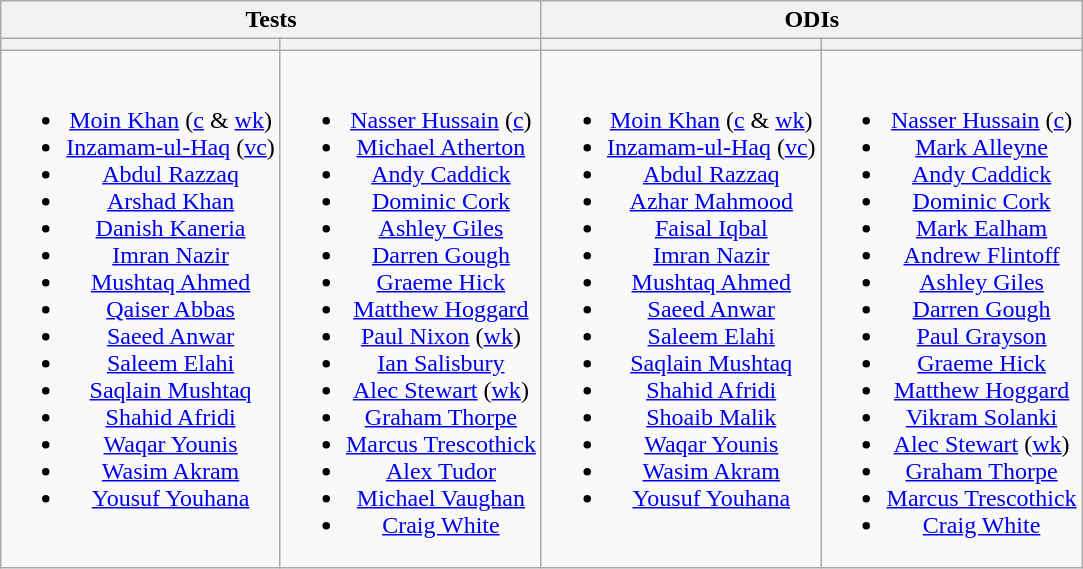<table class="wikitable" style="text-align:center">
<tr>
<th colspan="2">Tests</th>
<th colspan="2">ODIs</th>
</tr>
<tr>
<th></th>
<th></th>
<th></th>
<th></th>
</tr>
<tr style="vertical-align:top">
<td><br><ul><li><a href='#'>Moin Khan</a> (<a href='#'>c</a> & <a href='#'>wk</a>)</li><li><a href='#'>Inzamam-ul-Haq</a> (<a href='#'>vc</a>)</li><li><a href='#'>Abdul Razzaq</a></li><li><a href='#'>Arshad Khan</a></li><li><a href='#'>Danish Kaneria</a></li><li><a href='#'>Imran Nazir</a></li><li><a href='#'>Mushtaq Ahmed</a></li><li><a href='#'>Qaiser Abbas</a></li><li><a href='#'>Saeed Anwar</a></li><li><a href='#'>Saleem Elahi</a></li><li><a href='#'>Saqlain Mushtaq</a></li><li><a href='#'>Shahid Afridi</a></li><li><a href='#'>Waqar Younis</a></li><li><a href='#'>Wasim Akram</a></li><li><a href='#'>Yousuf Youhana</a></li></ul></td>
<td><br><ul><li><a href='#'>Nasser Hussain</a> (<a href='#'>c</a>)</li><li><a href='#'>Michael Atherton</a></li><li><a href='#'>Andy Caddick</a></li><li><a href='#'>Dominic Cork</a></li><li><a href='#'>Ashley Giles</a></li><li><a href='#'>Darren Gough</a></li><li><a href='#'>Graeme Hick</a></li><li><a href='#'>Matthew Hoggard</a></li><li><a href='#'>Paul Nixon</a> (<a href='#'>wk</a>)</li><li><a href='#'>Ian Salisbury</a></li><li><a href='#'>Alec Stewart</a> (<a href='#'>wk</a>)</li><li><a href='#'>Graham Thorpe</a></li><li><a href='#'>Marcus Trescothick</a></li><li><a href='#'>Alex Tudor</a></li><li><a href='#'>Michael Vaughan</a></li><li><a href='#'>Craig White</a></li></ul></td>
<td><br><ul><li><a href='#'>Moin Khan</a> (<a href='#'>c</a> & <a href='#'>wk</a>)</li><li><a href='#'>Inzamam-ul-Haq</a> (<a href='#'>vc</a>)</li><li><a href='#'>Abdul Razzaq</a></li><li><a href='#'>Azhar Mahmood</a></li><li><a href='#'>Faisal Iqbal</a></li><li><a href='#'>Imran Nazir</a></li><li><a href='#'>Mushtaq Ahmed</a></li><li><a href='#'>Saeed Anwar</a></li><li><a href='#'>Saleem Elahi</a></li><li><a href='#'>Saqlain Mushtaq</a></li><li><a href='#'>Shahid Afridi</a></li><li><a href='#'>Shoaib Malik</a></li><li><a href='#'>Waqar Younis</a></li><li><a href='#'>Wasim Akram</a></li><li><a href='#'>Yousuf Youhana</a></li></ul></td>
<td><br><ul><li><a href='#'>Nasser Hussain</a> (<a href='#'>c</a>)</li><li><a href='#'>Mark Alleyne</a></li><li><a href='#'>Andy Caddick</a></li><li><a href='#'>Dominic Cork</a></li><li><a href='#'>Mark Ealham</a></li><li><a href='#'>Andrew Flintoff</a></li><li><a href='#'>Ashley Giles</a></li><li><a href='#'>Darren Gough</a></li><li><a href='#'>Paul Grayson</a></li><li><a href='#'>Graeme Hick</a></li><li><a href='#'>Matthew Hoggard</a></li><li><a href='#'>Vikram Solanki</a></li><li><a href='#'>Alec Stewart</a> (<a href='#'>wk</a>)</li><li><a href='#'>Graham Thorpe</a></li><li><a href='#'>Marcus Trescothick</a></li><li><a href='#'>Craig White</a></li></ul></td>
</tr>
</table>
